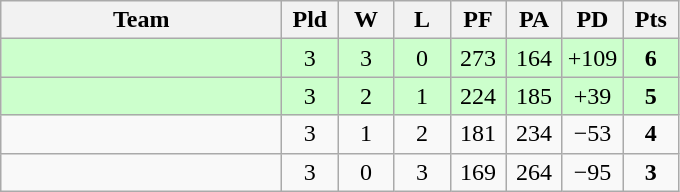<table class=wikitable style="text-align:center">
<tr>
<th width=180>Team</th>
<th width=30>Pld</th>
<th width=30>W</th>
<th width=30>L</th>
<th width=30>PF</th>
<th width=30>PA</th>
<th width=30>PD</th>
<th width=30>Pts</th>
</tr>
<tr align=center bgcolor="#ccffcc">
<td align=left></td>
<td>3</td>
<td>3</td>
<td>0</td>
<td>273</td>
<td>164</td>
<td>+109</td>
<td><strong>6</strong></td>
</tr>
<tr align=center bgcolor="#ccffcc">
<td align=left></td>
<td>3</td>
<td>2</td>
<td>1</td>
<td>224</td>
<td>185</td>
<td>+39</td>
<td><strong>5</strong></td>
</tr>
<tr align=center>
<td align=left></td>
<td>3</td>
<td>1</td>
<td>2</td>
<td>181</td>
<td>234</td>
<td>−53</td>
<td><strong>4</strong></td>
</tr>
<tr align=center>
<td align=left></td>
<td>3</td>
<td>0</td>
<td>3</td>
<td>169</td>
<td>264</td>
<td>−95</td>
<td><strong>3</strong></td>
</tr>
</table>
